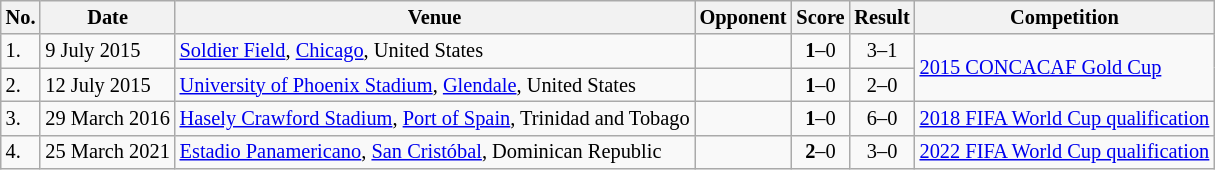<table class="wikitable" style="font-size:85%;">
<tr>
<th>No.</th>
<th>Date</th>
<th>Venue</th>
<th>Opponent</th>
<th>Score</th>
<th>Result</th>
<th>Competition</th>
</tr>
<tr>
<td>1.</td>
<td>9 July 2015</td>
<td><a href='#'>Soldier Field</a>, <a href='#'>Chicago</a>, United States</td>
<td></td>
<td align=center><strong>1</strong>–0</td>
<td align=center>3–1</td>
<td rowspan=2><a href='#'>2015 CONCACAF Gold Cup</a></td>
</tr>
<tr>
<td>2.</td>
<td>12 July 2015</td>
<td><a href='#'>University of Phoenix Stadium</a>, <a href='#'>Glendale</a>, United States</td>
<td></td>
<td align=center><strong>1</strong>–0</td>
<td align=center>2–0</td>
</tr>
<tr>
<td>3.</td>
<td>29 March 2016</td>
<td><a href='#'>Hasely Crawford Stadium</a>, <a href='#'>Port of Spain</a>, Trinidad and Tobago</td>
<td></td>
<td align=center><strong>1</strong>–0</td>
<td align=center>6–0</td>
<td><a href='#'>2018 FIFA World Cup qualification</a></td>
</tr>
<tr>
<td>4.</td>
<td>25 March 2021</td>
<td><a href='#'>Estadio Panamericano</a>, <a href='#'>San Cristóbal</a>, Dominican Republic</td>
<td></td>
<td align=center><strong>2</strong>–0</td>
<td align=center>3–0</td>
<td><a href='#'>2022 FIFA World Cup qualification</a></td>
</tr>
</table>
